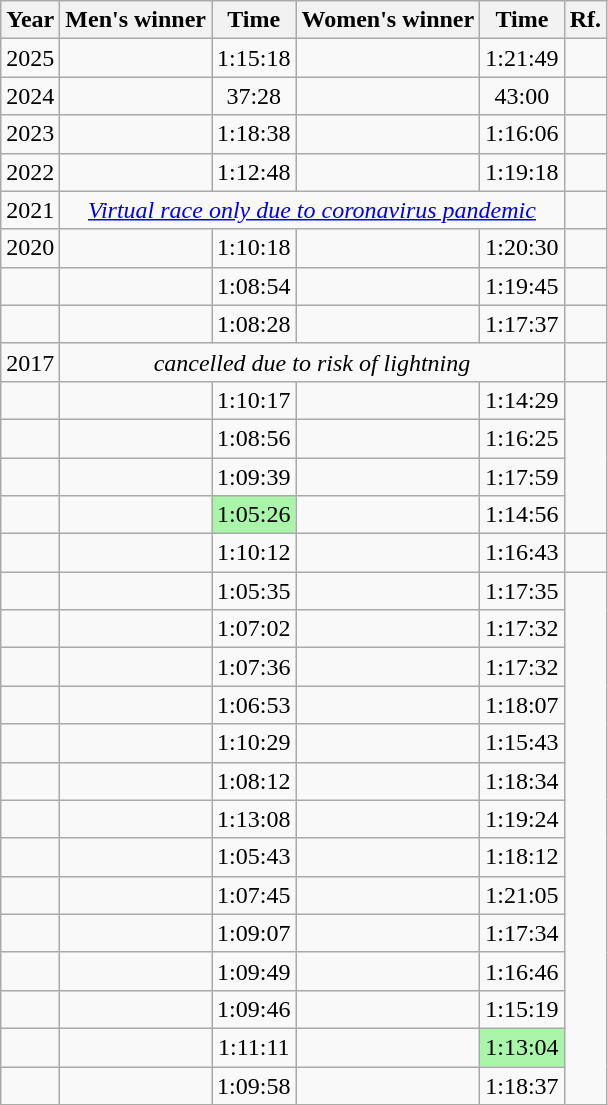<table class="wikitable sortable" style="text-align:center">
<tr>
<th>Year</th>
<th>Men's winner</th>
<th>Time</th>
<th>Women's winner</th>
<th>Time</th>
<th class="unsortable">Rf.</th>
</tr>
<tr>
<td>2025</td>
<td align="left"></td>
<td>1:15:18</td>
<td align="left"></td>
<td>1:21:49</td>
<td></td>
</tr>
<tr>
<td>2024</td>
<td align="left"></td>
<td>37:28 </td>
<td align="left"></td>
<td>43:00 </td>
<td></td>
</tr>
<tr>
<td>2023</td>
<td align="left"></td>
<td>1:18:38</td>
<td align="left"></td>
<td>1:16:06</td>
<td></td>
</tr>
<tr>
<td>2022</td>
<td align="left"></td>
<td>1:12:48</td>
<td align="left"></td>
<td>1:19:18</td>
<td></td>
</tr>
<tr>
<td>2021</td>
<td colspan="4" align="center" data-sort-value=""><em><a href='#'>Virtual race only due to coronavirus pandemic</a></em></td>
<td></td>
</tr>
<tr>
<td>2020</td>
<td align="left"></td>
<td>1:10:18</td>
<td align="left"></td>
<td>1:20:30</td>
<td></td>
</tr>
<tr>
<td></td>
<td align="left"></td>
<td>1:08:54</td>
<td align="left"></td>
<td>1:19:45</td>
<td></td>
</tr>
<tr>
<td></td>
<td align="left"></td>
<td>1:08:28</td>
<td align="left"></td>
<td>1:17:37</td>
<td></td>
</tr>
<tr>
<td>2017</td>
<td colspan="4" align="center" data-sort-value=""><em>cancelled due to risk of lightning</em></td>
<td></td>
</tr>
<tr>
<td></td>
<td align="left"></td>
<td>1:10:17</td>
<td align="left"></td>
<td>1:14:29</td>
</tr>
<tr>
<td></td>
<td align="left"></td>
<td>1:08:56</td>
<td align="left"></td>
<td>1:16:25</td>
</tr>
<tr>
<td></td>
<td align="left"></td>
<td>1:09:39</td>
<td align="left"></td>
<td>1:17:59</td>
</tr>
<tr>
<td></td>
<td align="left"></td>
<td bgcolor="#A9F5A9">1:05:26</td>
<td align="left"></td>
<td>1:14:56</td>
</tr>
<tr>
<td></td>
<td align="left"></td>
<td>1:10:12</td>
<td align="left"></td>
<td>1:16:43</td>
<td></td>
</tr>
<tr>
<td></td>
<td align="left"></td>
<td>1:05:35</td>
<td align="left"></td>
<td>1:17:35</td>
</tr>
<tr>
<td></td>
<td align="left"></td>
<td>1:07:02</td>
<td align="left"></td>
<td>1:17:32</td>
</tr>
<tr>
<td></td>
<td align="left"></td>
<td>1:07:36</td>
<td align="left"></td>
<td>1:17:32</td>
</tr>
<tr>
<td></td>
<td align="left"></td>
<td>1:06:53</td>
<td align="left"></td>
<td>1:18:07</td>
</tr>
<tr>
<td></td>
<td align="left"></td>
<td>1:10:29</td>
<td align="left"></td>
<td>1:15:43</td>
</tr>
<tr>
<td></td>
<td align="left"></td>
<td>1:08:12</td>
<td align="left"></td>
<td>1:18:34</td>
</tr>
<tr>
<td></td>
<td align="left"></td>
<td>1:13:08</td>
<td align="left"></td>
<td>1:19:24</td>
</tr>
<tr>
<td></td>
<td align="left"></td>
<td>1:05:43</td>
<td align="left"></td>
<td>1:18:12</td>
</tr>
<tr>
<td></td>
<td align="left"></td>
<td>1:07:45</td>
<td align="left"></td>
<td>1:21:05</td>
</tr>
<tr>
<td></td>
<td align="left"></td>
<td>1:09:07</td>
<td align="left"></td>
<td>1:17:34</td>
</tr>
<tr>
<td></td>
<td align="left"></td>
<td>1:09:49</td>
<td align="left"></td>
<td>1:16:46</td>
</tr>
<tr>
<td></td>
<td align="left"></td>
<td>1:09:46</td>
<td align="left"></td>
<td>1:15:19</td>
</tr>
<tr>
<td></td>
<td align="left"></td>
<td>1:11:11</td>
<td align="left"></td>
<td bgcolor="#A9F5A9">1:13:04</td>
</tr>
<tr>
<td></td>
<td align="left"></td>
<td>1:09:58</td>
<td align="left"></td>
<td>1:18:37</td>
</tr>
</table>
